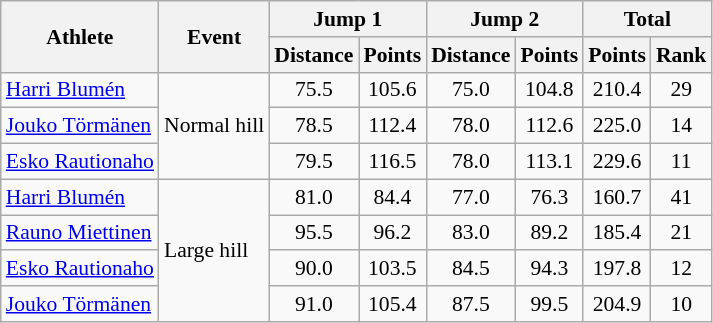<table class="wikitable" style="font-size:90%">
<tr>
<th rowspan="2">Athlete</th>
<th rowspan="2">Event</th>
<th colspan="2">Jump 1</th>
<th colspan="2">Jump 2</th>
<th colspan="2">Total</th>
</tr>
<tr>
<th>Distance</th>
<th>Points</th>
<th>Distance</th>
<th>Points</th>
<th>Points</th>
<th>Rank</th>
</tr>
<tr>
<td><a href='#'>Harri Blumén</a></td>
<td rowspan="3">Normal hill</td>
<td align="center">75.5</td>
<td align="center">105.6</td>
<td align="center">75.0</td>
<td align="center">104.8</td>
<td align="center">210.4</td>
<td align="center">29</td>
</tr>
<tr>
<td><a href='#'>Jouko Törmänen</a></td>
<td align="center">78.5</td>
<td align="center">112.4</td>
<td align="center">78.0</td>
<td align="center">112.6</td>
<td align="center">225.0</td>
<td align="center">14</td>
</tr>
<tr>
<td><a href='#'>Esko Rautionaho</a></td>
<td align="center">79.5</td>
<td align="center">116.5</td>
<td align="center">78.0</td>
<td align="center">113.1</td>
<td align="center">229.6</td>
<td align="center">11</td>
</tr>
<tr>
<td><a href='#'>Harri Blumén</a></td>
<td rowspan="4">Large hill</td>
<td align="center">81.0</td>
<td align="center">84.4</td>
<td align="center">77.0</td>
<td align="center">76.3</td>
<td align="center">160.7</td>
<td align="center">41</td>
</tr>
<tr>
<td><a href='#'>Rauno Miettinen</a></td>
<td align="center">95.5</td>
<td align="center">96.2</td>
<td align="center">83.0</td>
<td align="center">89.2</td>
<td align="center">185.4</td>
<td align="center">21</td>
</tr>
<tr>
<td><a href='#'>Esko Rautionaho</a></td>
<td align="center">90.0</td>
<td align="center">103.5</td>
<td align="center">84.5</td>
<td align="center">94.3</td>
<td align="center">197.8</td>
<td align="center">12</td>
</tr>
<tr>
<td><a href='#'>Jouko Törmänen</a></td>
<td align="center">91.0</td>
<td align="center">105.4</td>
<td align="center">87.5</td>
<td align="center">99.5</td>
<td align="center">204.9</td>
<td align="center">10</td>
</tr>
</table>
